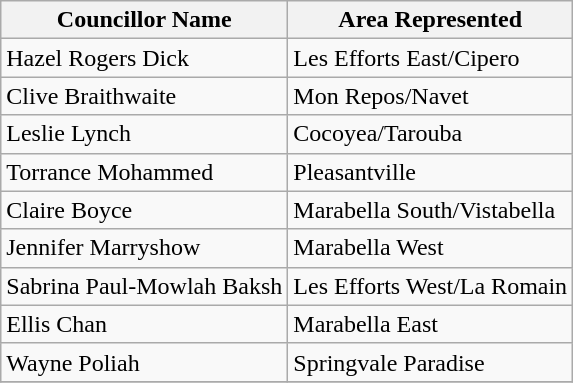<table class="wikitable sortable">
<tr>
<th>Councillor Name</th>
<th>Area Represented</th>
</tr>
<tr>
<td>Hazel Rogers Dick</td>
<td>Les Efforts East/Cipero</td>
</tr>
<tr>
<td>Clive Braithwaite</td>
<td>Mon Repos/Navet</td>
</tr>
<tr>
<td>Leslie Lynch</td>
<td>Cocoyea/Tarouba</td>
</tr>
<tr>
<td>Torrance Mohammed</td>
<td>Pleasantville</td>
</tr>
<tr>
<td>Claire Boyce</td>
<td>Marabella South/Vistabella</td>
</tr>
<tr>
<td>Jennifer Marryshow</td>
<td>Marabella West</td>
</tr>
<tr>
<td>Sabrina Paul-Mowlah Baksh</td>
<td>Les Efforts West/La Romain</td>
</tr>
<tr>
<td>Ellis Chan</td>
<td>Marabella East</td>
</tr>
<tr>
<td>Wayne Poliah</td>
<td>Springvale Paradise</td>
</tr>
<tr>
</tr>
</table>
